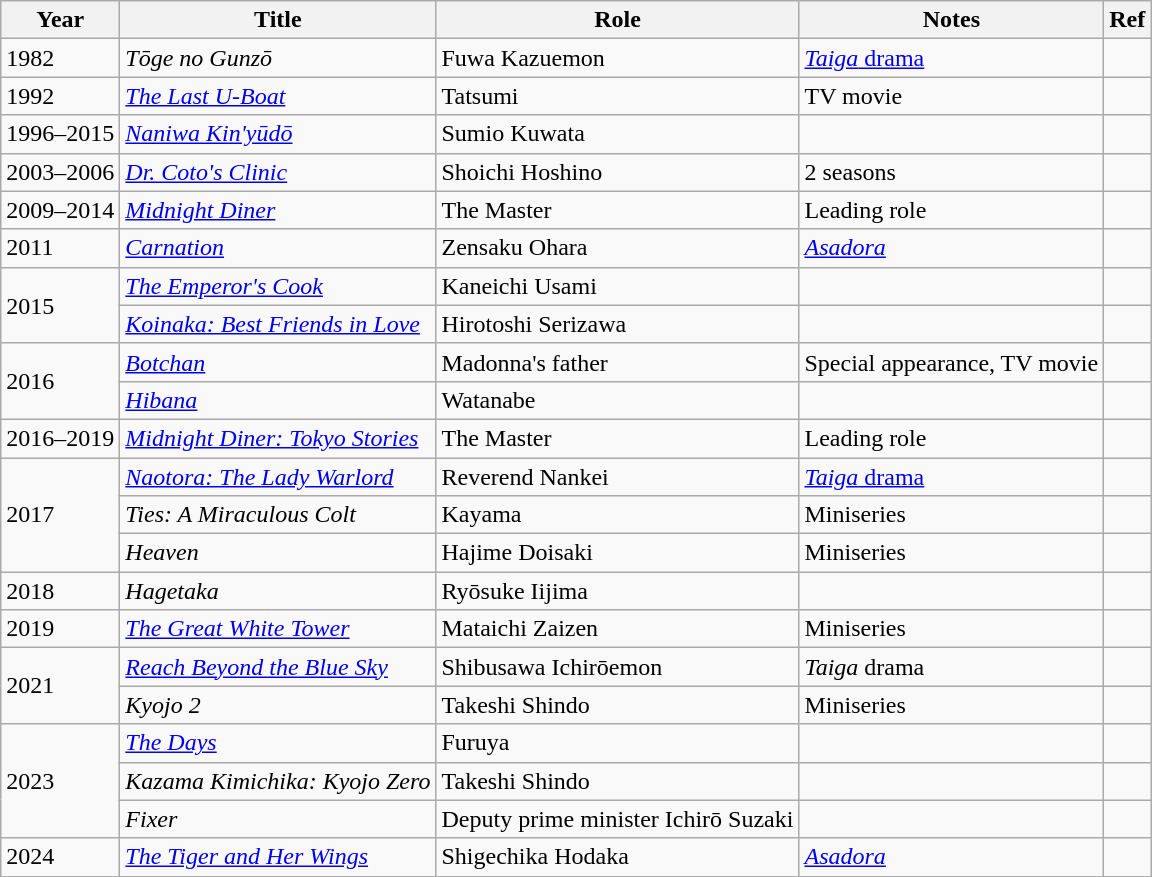<table class="wikitable sortable">
<tr>
<th>Year</th>
<th>Title</th>
<th>Role</th>
<th class="unsortable">Notes</th>
<th class="unsortable">Ref</th>
</tr>
<tr>
<td>1982</td>
<td><em>Tōge no Gunzō </em></td>
<td>Fuwa Kazuemon</td>
<td><a href='#'><em>Taiga</em> drama</a></td>
<td></td>
</tr>
<tr>
<td>1992</td>
<td><em><a href='#'>The Last U-Boat</a></em></td>
<td>Tatsumi</td>
<td>TV movie</td>
<td></td>
</tr>
<tr>
<td>1996–2015</td>
<td><em><a href='#'>Naniwa Kin'yūdō</a></em></td>
<td>Sumio Kuwata</td>
<td></td>
<td></td>
</tr>
<tr>
<td>2003–2006</td>
<td><em><a href='#'>Dr. Coto's Clinic</a></em></td>
<td>Shoichi Hoshino</td>
<td>2 seasons</td>
<td></td>
</tr>
<tr>
<td>2009–2014</td>
<td><em><a href='#'>Midnight Diner</a></em></td>
<td>The Master</td>
<td>Leading role</td>
<td></td>
</tr>
<tr>
<td>2011</td>
<td><em><a href='#'>Carnation</a></em></td>
<td>Zensaku Ohara</td>
<td><em><a href='#'>Asadora</a></em></td>
<td></td>
</tr>
<tr>
<td rowspan=2>2015</td>
<td><em><a href='#'>The Emperor's Cook</a></em></td>
<td>Kaneichi Usami</td>
<td></td>
<td></td>
</tr>
<tr>
<td><em><a href='#'>Koinaka: Best Friends in Love</a></em></td>
<td>Hirotoshi Serizawa</td>
<td></td>
<td></td>
</tr>
<tr>
<td rowspan=2>2016</td>
<td><em><a href='#'>Botchan</a></em></td>
<td>Madonna's father</td>
<td>Special appearance, TV movie</td>
<td></td>
</tr>
<tr>
<td><em><a href='#'>Hibana</a></em></td>
<td>Watanabe</td>
<td></td>
<td></td>
</tr>
<tr>
<td>2016–2019</td>
<td><em><a href='#'>Midnight Diner: Tokyo Stories</a></em></td>
<td>The Master</td>
<td>Leading role</td>
<td></td>
</tr>
<tr>
<td rowspan=3>2017</td>
<td><em><a href='#'>Naotora: The Lady Warlord</a></em></td>
<td>Reverend Nankei</td>
<td><a href='#'><em>Taiga</em> drama</a></td>
<td></td>
</tr>
<tr>
<td><em>Ties: A Miraculous Colt</em></td>
<td>Kayama</td>
<td>Miniseries</td>
<td></td>
</tr>
<tr>
<td><em>Heaven</em></td>
<td>Hajime Doisaki</td>
<td>Miniseries</td>
<td></td>
</tr>
<tr>
<td rowspan=1>2018</td>
<td><em>Hagetaka</em></td>
<td>Ryōsuke Iijima</td>
<td></td>
<td></td>
</tr>
<tr>
<td rowspan=1>2019</td>
<td><em><a href='#'>The Great White Tower</a></em></td>
<td>Mataichi Zaizen</td>
<td>Miniseries</td>
<td></td>
</tr>
<tr>
<td rowspan=2>2021</td>
<td><em><a href='#'>Reach Beyond the Blue Sky</a></em></td>
<td>Shibusawa Ichirōemon</td>
<td><em>Taiga</em> drama</td>
<td></td>
</tr>
<tr>
<td><em>Kyojo 2</em></td>
<td>Takeshi Shindo</td>
<td>Miniseries</td>
<td></td>
</tr>
<tr>
<td rowspan=3>2023</td>
<td><em><a href='#'>The Days</a></em></td>
<td>Furuya</td>
<td></td>
<td></td>
</tr>
<tr>
<td><em>Kazama Kimichika: Kyojo Zero</em></td>
<td>Takeshi Shindo</td>
<td></td>
<td></td>
</tr>
<tr>
<td><em>Fixer</em></td>
<td>Deputy prime minister Ichirō Suzaki</td>
<td></td>
<td></td>
</tr>
<tr>
<td>2024</td>
<td><em><a href='#'>The Tiger and Her Wings</a></em></td>
<td>Shigechika Hodaka</td>
<td><em><a href='#'>Asadora</a></em></td>
<td></td>
</tr>
<tr>
</tr>
</table>
